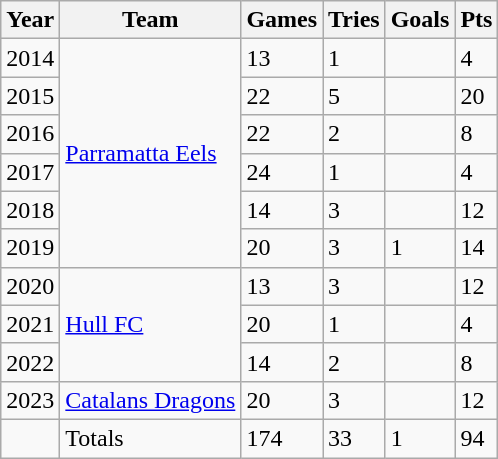<table class="wikitable">
<tr>
<th>Year</th>
<th>Team</th>
<th>Games</th>
<th>Tries</th>
<th>Goals</th>
<th>Pts</th>
</tr>
<tr>
<td>2014</td>
<td rowspan="6"> <a href='#'>Parramatta Eels</a></td>
<td>13</td>
<td>1</td>
<td></td>
<td>4</td>
</tr>
<tr>
<td>2015</td>
<td>22</td>
<td>5</td>
<td></td>
<td>20</td>
</tr>
<tr>
<td>2016</td>
<td>22</td>
<td>2</td>
<td></td>
<td>8</td>
</tr>
<tr>
<td>2017</td>
<td>24</td>
<td>1</td>
<td></td>
<td>4</td>
</tr>
<tr>
<td>2018</td>
<td>14</td>
<td>3</td>
<td></td>
<td>12</td>
</tr>
<tr>
<td>2019</td>
<td>20</td>
<td>3</td>
<td>1</td>
<td>14</td>
</tr>
<tr>
<td>2020</td>
<td rowspan="3"> <a href='#'>Hull FC</a></td>
<td>13</td>
<td>3</td>
<td></td>
<td>12</td>
</tr>
<tr>
<td>2021</td>
<td>20</td>
<td>1</td>
<td></td>
<td>4</td>
</tr>
<tr>
<td>2022</td>
<td>14</td>
<td>2</td>
<td></td>
<td>8</td>
</tr>
<tr>
<td>2023</td>
<td> <a href='#'>Catalans Dragons</a></td>
<td>20</td>
<td>3</td>
<td></td>
<td>12</td>
</tr>
<tr>
<td></td>
<td>Totals</td>
<td>174</td>
<td>33</td>
<td>1</td>
<td>94</td>
</tr>
</table>
